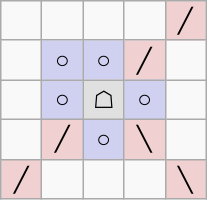<table border="1" class="wikitable">
<tr align=center>
<td width="20"> </td>
<td width="20"> </td>
<td width="20"> </td>
<td width="20"> </td>
<td width="20" style="background:#f0d0d0;">╱</td>
</tr>
<tr align=center>
<td> </td>
<td style="background:#d0d0f0;">○</td>
<td style="background:#d0d0f0;">○</td>
<td style="background:#f0d0d0;">╱</td>
<td> </td>
</tr>
<tr align=center>
<td> </td>
<td style="background:#d0d0f0;">○</td>
<td style="background:#e0e0e0;">☖</td>
<td style="background:#d0d0f0;">○</td>
<td> </td>
</tr>
<tr align=center>
<td> </td>
<td style="background:#f0d0d0;">╱</td>
<td style="background:#d0d0f0;">○</td>
<td style="background:#f0d0d0;">╲</td>
<td> </td>
</tr>
<tr align=center>
<td style="background:#f0d0d0;">╱</td>
<td> </td>
<td> </td>
<td> </td>
<td style="background:#f0d0d0;">╲</td>
</tr>
</table>
